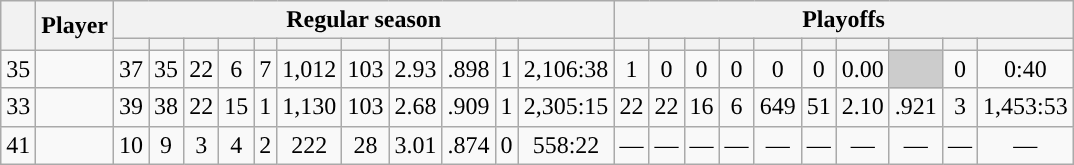<table class="wikitable plainrowheaders" style="text-align:center;">
<tr>
<th scope="col" rowspan="2"></th>
<th scope="col" rowspan="2">Player</th>
<th scope=colgroup colspan=11>Regular season</th>
<th scope=colgroup colspan=10>Playoffs</th>
</tr>
<tr>
<th scope="col"></th>
<th scope="col"></th>
<th scope="col"></th>
<th scope="col"></th>
<th scope="col"></th>
<th scope="col"></th>
<th scope="col"></th>
<th scope="col"></th>
<th scope="col"></th>
<th scope="col"></th>
<th scope="col"></th>
<th scope="col"></th>
<th scope="col"></th>
<th scope="col"></th>
<th scope="col"></th>
<th scope="col"></th>
<th scope="col"></th>
<th scope="col"></th>
<th scope="col"></th>
<th scope="col"></th>
<th scope="col"></th>
</tr>
<tr>
<td scope="row">35</td>
<td align="left"></td>
<td>37</td>
<td>35</td>
<td>22</td>
<td>6</td>
<td>7</td>
<td>1,012</td>
<td>103</td>
<td>2.93</td>
<td>.898</td>
<td>1</td>
<td>2,106:38</td>
<td>1</td>
<td>0</td>
<td>0</td>
<td>0</td>
<td>0</td>
<td>0</td>
<td>0.00</td>
<td style="background:#ccc"></td>
<td>0</td>
<td>0:40</td>
</tr>
<tr>
<td scope="row">33</td>
<td align="left"></td>
<td>39</td>
<td>38</td>
<td>22</td>
<td>15</td>
<td>1</td>
<td>1,130</td>
<td>103</td>
<td>2.68</td>
<td>.909</td>
<td>1</td>
<td>2,305:15</td>
<td>22</td>
<td>22</td>
<td>16</td>
<td>6</td>
<td>649</td>
<td>51</td>
<td>2.10</td>
<td>.921</td>
<td>3</td>
<td>1,453:53</td>
</tr>
<tr>
<td scope="row">41</td>
<td align="left"></td>
<td>10</td>
<td>9</td>
<td>3</td>
<td>4</td>
<td>2</td>
<td>222</td>
<td>28</td>
<td>3.01</td>
<td>.874</td>
<td>0</td>
<td>558:22</td>
<td>—</td>
<td>—</td>
<td>—</td>
<td>—</td>
<td>—</td>
<td>—</td>
<td>—</td>
<td>—</td>
<td>—</td>
<td>—</td>
</tr>
</table>
